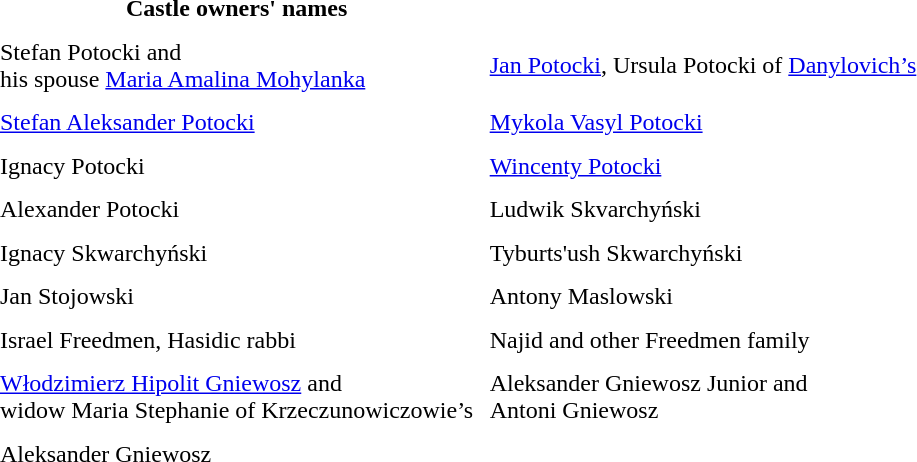<table style="border-spacing: 9px; align: left">
<tr>
<th collspan="2" align="lef">Castle owners' names</th>
</tr>
<tr border="0">
<td>Stefan Potocki and <br> his spouse <a href='#'>Maria Amalina Mohylanka</a></td>
<td><a href='#'>Jan Potocki</a>, Ursula Potocki of <a href='#'>Danylovich’s</a></td>
</tr>
<tr>
<td><a href='#'>Stefan Aleksander Potocki</a></td>
<td><a href='#'>Mykola Vasyl Potocki</a></td>
</tr>
<tr>
<td>Ignacy Potocki</td>
<td><a href='#'>Wincenty Potocki</a></td>
</tr>
<tr>
<td>Alexander Potocki</td>
<td>Ludwik Skvarchyński</td>
</tr>
<tr>
<td>Ignacy Skwarchyński</td>
<td>Tyburts'ush Skwarchyński</td>
</tr>
<tr>
<td>Jan Stojowski</td>
<td>Antony Maslowski</td>
</tr>
<tr>
<td>Israel Freedmen, Hasidic rabbi</td>
<td>Najid and other Freedmen family</td>
</tr>
<tr>
<td><a href='#'>Włodzimierz Hipolit Gniewosz</a> and <br> widow Maria Stephanie of Krzeczunowiczowie’s</td>
<td>Aleksander Gniewosz Junior and <br> Antoni Gniewosz</td>
</tr>
<tr>
<td>Aleksander Gniewosz</td>
<td></td>
</tr>
</table>
